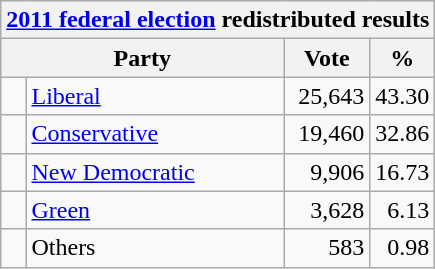<table class="wikitable">
<tr>
<th colspan="4"><a href='#'>2011 federal election</a> redistributed results</th>
</tr>
<tr>
<th bgcolor="#DDDDFF" width="130px" colspan="2">Party</th>
<th bgcolor="#DDDDFF" width="50px">Vote</th>
<th bgcolor="#DDDDFF" width="30px">%</th>
</tr>
<tr>
<td> </td>
<td><a href='#'>Liberal</a></td>
<td align=right>25,643</td>
<td align=right>43.30</td>
</tr>
<tr>
<td> </td>
<td><a href='#'>Conservative</a></td>
<td align=right>19,460</td>
<td align=right>32.86</td>
</tr>
<tr>
<td> </td>
<td><a href='#'>New Democratic</a></td>
<td align=right>9,906</td>
<td align=right>16.73</td>
</tr>
<tr>
<td> </td>
<td><a href='#'>Green</a></td>
<td align=right>3,628</td>
<td align=right>6.13</td>
</tr>
<tr>
<td> </td>
<td>Others</td>
<td align=right>583</td>
<td align=right>0.98</td>
</tr>
</table>
